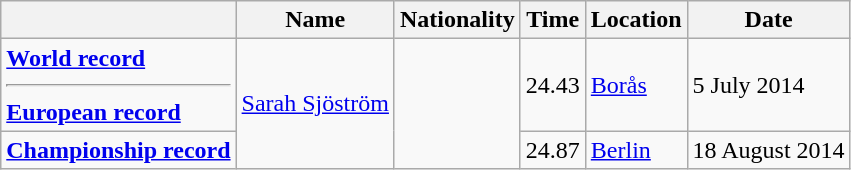<table class=wikitable>
<tr>
<th></th>
<th>Name</th>
<th>Nationality</th>
<th>Time</th>
<th>Location</th>
<th>Date</th>
</tr>
<tr>
<td><strong><a href='#'>World record</a><hr><a href='#'>European record</a></strong></td>
<td rowspan=2><a href='#'>Sarah Sjöström</a></td>
<td rowspan=2></td>
<td>24.43</td>
<td><a href='#'>Borås</a></td>
<td>5 July 2014</td>
</tr>
<tr>
<td><strong><a href='#'>Championship record</a></strong></td>
<td>24.87</td>
<td><a href='#'>Berlin</a></td>
<td>18 August 2014</td>
</tr>
</table>
